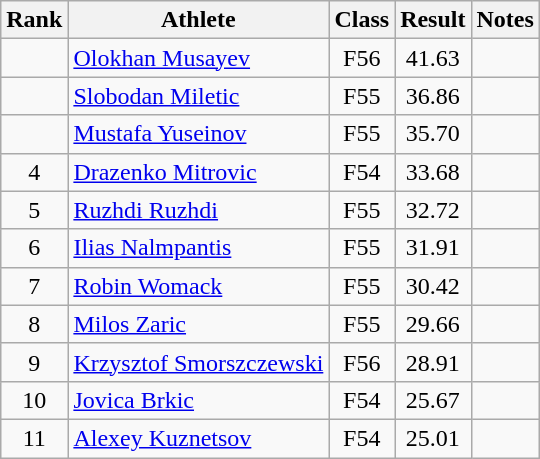<table class="wikitable sortable" style="text-align:center">
<tr>
<th>Rank</th>
<th>Athlete</th>
<th>Class</th>
<th>Result</th>
<th>Notes</th>
</tr>
<tr>
<td></td>
<td style="text-align:left"><a href='#'>Olokhan Musayev</a><br></td>
<td>F56</td>
<td>41.63</td>
<td></td>
</tr>
<tr>
<td></td>
<td style="text-align:left"><a href='#'>Slobodan Miletic</a><br></td>
<td>F55</td>
<td>36.86</td>
<td></td>
</tr>
<tr>
<td></td>
<td style="text-align:left"><a href='#'>Mustafa Yuseinov</a><br></td>
<td>F55</td>
<td>35.70</td>
<td></td>
</tr>
<tr>
<td>4</td>
<td style="text-align:left"><a href='#'>Drazenko Mitrovic</a><br></td>
<td>F54</td>
<td>33.68</td>
<td></td>
</tr>
<tr>
<td>5</td>
<td style="text-align:left"><a href='#'>Ruzhdi Ruzhdi</a><br></td>
<td>F55</td>
<td>32.72</td>
<td></td>
</tr>
<tr>
<td>6</td>
<td style="text-align:left"><a href='#'>Ilias Nalmpantis</a><br></td>
<td>F55</td>
<td>31.91</td>
<td></td>
</tr>
<tr>
<td>7</td>
<td style="text-align:left"><a href='#'>Robin Womack</a><br></td>
<td>F55</td>
<td>30.42</td>
<td></td>
</tr>
<tr>
<td>8</td>
<td style="text-align:left"><a href='#'>Milos Zaric</a><br></td>
<td>F55</td>
<td>29.66</td>
<td></td>
</tr>
<tr>
<td>9</td>
<td style="text-align:left"><a href='#'>Krzysztof Smorszczewski</a><br></td>
<td>F56</td>
<td>28.91</td>
<td></td>
</tr>
<tr>
<td>10</td>
<td style="text-align:left"><a href='#'>Jovica Brkic</a><br></td>
<td>F54</td>
<td>25.67</td>
<td></td>
</tr>
<tr>
<td>11</td>
<td style="text-align:left"><a href='#'>Alexey Kuznetsov</a><br></td>
<td>F54</td>
<td>25.01</td>
<td></td>
</tr>
</table>
